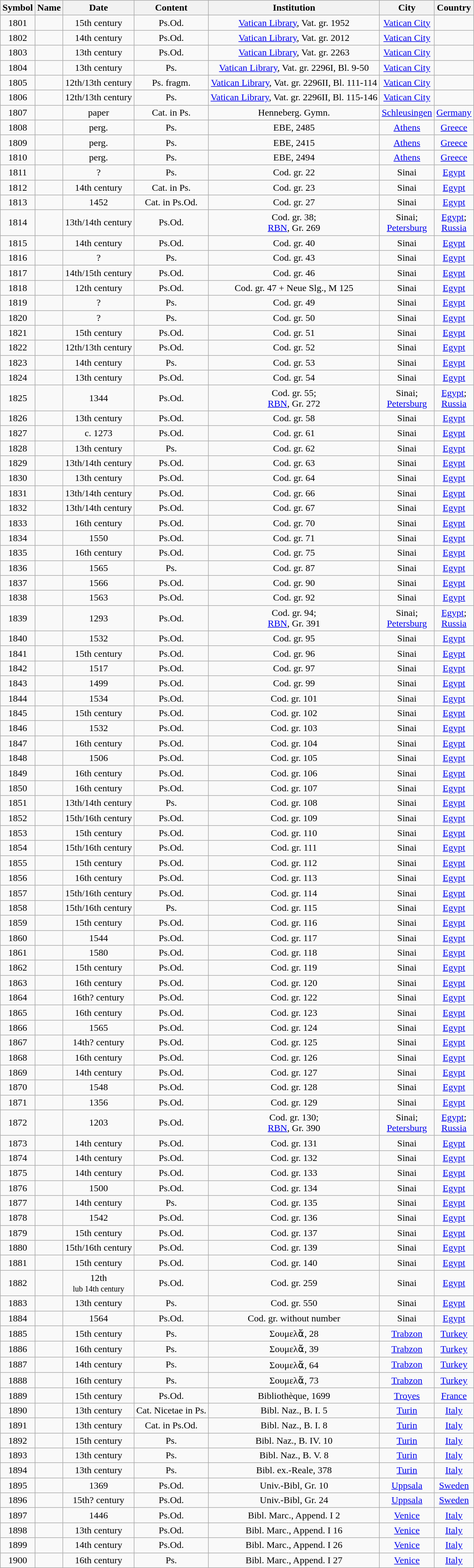<table class="wikitable mw-collapsible mw-collapsed sortable" style="text-align:center">
<tr>
<th>Symbol</th>
<th>Name</th>
<th>Date</th>
<th>Content</th>
<th>Institution</th>
<th>City</th>
<th>Country</th>
</tr>
<tr>
<td>1801</td>
<td></td>
<td>15th century</td>
<td>Ps.Od.</td>
<td><a href='#'>Vatican Library</a>, Vat. gr. 1952</td>
<td><a href='#'>Vatican City</a></td>
<td></td>
</tr>
<tr>
<td>1802</td>
<td></td>
<td>14th century</td>
<td>Ps.Od.</td>
<td><a href='#'>Vatican Library</a>, Vat. gr. 2012</td>
<td><a href='#'>Vatican City</a></td>
<td></td>
</tr>
<tr>
<td>1803</td>
<td></td>
<td>13th century</td>
<td>Ps.Od.</td>
<td><a href='#'>Vatican Library</a>, Vat. gr. 2263</td>
<td><a href='#'>Vatican City</a></td>
<td></td>
</tr>
<tr>
<td>1804</td>
<td></td>
<td>13th century</td>
<td>Ps.</td>
<td><a href='#'>Vatican Library</a>, Vat. gr. 2296I, Bl. 9-50</td>
<td><a href='#'>Vatican City</a></td>
<td></td>
</tr>
<tr>
<td>1805</td>
<td></td>
<td>12th/13th century</td>
<td>Ps. fragm.</td>
<td><a href='#'>Vatican Library</a>, Vat. gr. 2296II, Bl. 111-114</td>
<td><a href='#'>Vatican City</a></td>
<td></td>
</tr>
<tr>
<td>1806</td>
<td></td>
<td>12th/13th century</td>
<td>Ps.</td>
<td><a href='#'>Vatican Library</a>, Vat. gr. 2296II, Bl. 115-146</td>
<td><a href='#'>Vatican City</a></td>
<td></td>
</tr>
<tr>
<td>1807</td>
<td></td>
<td>paper</td>
<td>Cat. in Ps.</td>
<td>Henneberg. Gymn.</td>
<td><a href='#'>Schleusingen</a></td>
<td><a href='#'>Germany</a></td>
</tr>
<tr>
<td>1808</td>
<td></td>
<td>perg.</td>
<td>Ps.</td>
<td>EBE, 2485</td>
<td><a href='#'>Athens</a></td>
<td><a href='#'>Greece</a></td>
</tr>
<tr>
<td>1809</td>
<td></td>
<td>perg.</td>
<td>Ps.</td>
<td>EBE, 2415</td>
<td><a href='#'>Athens</a></td>
<td><a href='#'>Greece</a></td>
</tr>
<tr>
<td>1810</td>
<td></td>
<td>perg.</td>
<td>Ps.</td>
<td>EBE, 2494</td>
<td><a href='#'>Athens</a></td>
<td><a href='#'>Greece</a></td>
</tr>
<tr>
<td>1811</td>
<td></td>
<td>?</td>
<td>Ps.</td>
<td>Cod. gr. 22</td>
<td>Sinai</td>
<td><a href='#'>Egypt</a></td>
</tr>
<tr>
<td>1812</td>
<td></td>
<td>14th century</td>
<td>Cat. in Ps.</td>
<td>Cod. gr. 23</td>
<td>Sinai</td>
<td><a href='#'>Egypt</a></td>
</tr>
<tr>
<td>1813</td>
<td></td>
<td>1452</td>
<td>Cat. in Ps.Od.</td>
<td>Cod. gr. 27</td>
<td>Sinai</td>
<td><a href='#'>Egypt</a></td>
</tr>
<tr>
<td>1814</td>
<td></td>
<td>13th/14th century</td>
<td>Ps.Od.</td>
<td>Cod. gr. 38;<br><a href='#'>RBN</a>, Gr. 269</td>
<td>Sinai;<br><a href='#'>Petersburg</a></td>
<td><a href='#'>Egypt</a>;<br><a href='#'>Russia</a></td>
</tr>
<tr>
<td>1815</td>
<td></td>
<td>14th century</td>
<td>Ps.Od.</td>
<td>Cod. gr. 40</td>
<td>Sinai</td>
<td><a href='#'>Egypt</a></td>
</tr>
<tr>
<td>1816</td>
<td></td>
<td>?</td>
<td>Ps.</td>
<td>Cod. gr. 43</td>
<td>Sinai</td>
<td><a href='#'>Egypt</a></td>
</tr>
<tr>
<td>1817</td>
<td></td>
<td>14th/15th century</td>
<td>Ps.Od.</td>
<td>Cod. gr. 46</td>
<td>Sinai</td>
<td><a href='#'>Egypt</a></td>
</tr>
<tr>
<td>1818</td>
<td></td>
<td>12th century</td>
<td>Ps.Od.</td>
<td>Cod. gr. 47 + Neue Slg., Μ 125</td>
<td>Sinai</td>
<td><a href='#'>Egypt</a></td>
</tr>
<tr>
<td>1819</td>
<td></td>
<td>?</td>
<td>Ps.</td>
<td>Cod. gr. 49</td>
<td>Sinai</td>
<td><a href='#'>Egypt</a></td>
</tr>
<tr>
<td>1820</td>
<td></td>
<td>?</td>
<td>Ps.</td>
<td>Cod. gr. 50</td>
<td>Sinai</td>
<td><a href='#'>Egypt</a></td>
</tr>
<tr>
<td>1821</td>
<td></td>
<td>15th century</td>
<td>Ps.Od.</td>
<td>Cod. gr. 51</td>
<td>Sinai</td>
<td><a href='#'>Egypt</a></td>
</tr>
<tr>
<td>1822</td>
<td></td>
<td>12th/13th century</td>
<td>Ps.Od.</td>
<td>Cod. gr. 52</td>
<td>Sinai</td>
<td><a href='#'>Egypt</a></td>
</tr>
<tr>
<td>1823</td>
<td></td>
<td>14th century</td>
<td>Ps.</td>
<td>Cod. gr. 53</td>
<td>Sinai</td>
<td><a href='#'>Egypt</a></td>
</tr>
<tr>
<td>1824</td>
<td></td>
<td>13th century</td>
<td>Ps.Od.</td>
<td>Cod. gr. 54</td>
<td>Sinai</td>
<td><a href='#'>Egypt</a></td>
</tr>
<tr>
<td>1825</td>
<td></td>
<td>1344</td>
<td>Ps.Od.</td>
<td>Cod. gr. 55;<br><a href='#'>RBN</a>, Gr. 272</td>
<td>Sinai;<br><a href='#'>Petersburg</a></td>
<td><a href='#'>Egypt</a>;<br><a href='#'>Russia</a></td>
</tr>
<tr>
<td>1826</td>
<td></td>
<td>13th century</td>
<td>Ps.Od.</td>
<td>Cod. gr. 58</td>
<td>Sinai</td>
<td><a href='#'>Egypt</a></td>
</tr>
<tr>
<td>1827</td>
<td></td>
<td>c. 1273</td>
<td>Ps.Od.</td>
<td>Cod. gr. 61</td>
<td>Sinai</td>
<td><a href='#'>Egypt</a></td>
</tr>
<tr>
<td>1828</td>
<td></td>
<td>13th century</td>
<td>Ps.</td>
<td>Cod. gr. 62</td>
<td>Sinai</td>
<td><a href='#'>Egypt</a></td>
</tr>
<tr>
<td>1829</td>
<td></td>
<td>13th/14th century</td>
<td>Ps.Od.</td>
<td>Cod. gr. 63</td>
<td>Sinai</td>
<td><a href='#'>Egypt</a></td>
</tr>
<tr>
<td>1830</td>
<td></td>
<td>13th century</td>
<td>Ps.Od.</td>
<td>Cod. gr. 64</td>
<td>Sinai</td>
<td><a href='#'>Egypt</a></td>
</tr>
<tr>
<td>1831</td>
<td></td>
<td>13th/14th century</td>
<td>Ps.Od.</td>
<td>Cod. gr. 66</td>
<td>Sinai</td>
<td><a href='#'>Egypt</a></td>
</tr>
<tr>
<td>1832</td>
<td></td>
<td>13th/14th century</td>
<td>Ps.Od.</td>
<td>Cod. gr. 67</td>
<td>Sinai</td>
<td><a href='#'>Egypt</a></td>
</tr>
<tr>
<td>1833</td>
<td></td>
<td>16th century</td>
<td>Ps.Od.</td>
<td>Cod. gr. 70</td>
<td>Sinai</td>
<td><a href='#'>Egypt</a></td>
</tr>
<tr>
<td>1834</td>
<td></td>
<td>1550</td>
<td>Ps.Od.</td>
<td>Cod. gr. 71</td>
<td>Sinai</td>
<td><a href='#'>Egypt</a></td>
</tr>
<tr>
<td>1835</td>
<td></td>
<td>16th century</td>
<td>Ps.Od.</td>
<td>Cod. gr. 75</td>
<td>Sinai</td>
<td><a href='#'>Egypt</a></td>
</tr>
<tr>
<td>1836</td>
<td></td>
<td>1565</td>
<td>Ps.</td>
<td>Cod. gr. 87</td>
<td>Sinai</td>
<td><a href='#'>Egypt</a></td>
</tr>
<tr>
<td>1837</td>
<td></td>
<td>1566</td>
<td>Ps.Od.</td>
<td>Cod. gr. 90</td>
<td>Sinai</td>
<td><a href='#'>Egypt</a></td>
</tr>
<tr>
<td>1838</td>
<td></td>
<td>1563</td>
<td>Ps.Od.</td>
<td>Cod. gr. 92</td>
<td>Sinai</td>
<td><a href='#'>Egypt</a></td>
</tr>
<tr>
<td>1839</td>
<td></td>
<td>1293</td>
<td>Ps.Od.</td>
<td>Cod. gr. 94;<br><a href='#'>RBN</a>, Gr. 391</td>
<td>Sinai;<br><a href='#'>Petersburg</a></td>
<td><a href='#'>Egypt</a>;<br><a href='#'>Russia</a></td>
</tr>
<tr>
<td>1840</td>
<td></td>
<td>1532</td>
<td>Ps.Od.</td>
<td>Cod. gr. 95</td>
<td>Sinai</td>
<td><a href='#'>Egypt</a></td>
</tr>
<tr>
<td>1841</td>
<td></td>
<td>15th century</td>
<td>Ps.Od.</td>
<td>Cod. gr. 96</td>
<td>Sinai</td>
<td><a href='#'>Egypt</a></td>
</tr>
<tr>
<td>1842</td>
<td></td>
<td>1517</td>
<td>Ps.Od.</td>
<td>Cod. gr. 97</td>
<td>Sinai</td>
<td><a href='#'>Egypt</a></td>
</tr>
<tr>
<td>1843</td>
<td></td>
<td>1499</td>
<td>Ps.Od.</td>
<td>Cod. gr. 99</td>
<td>Sinai</td>
<td><a href='#'>Egypt</a></td>
</tr>
<tr>
<td>1844</td>
<td></td>
<td>1534</td>
<td>Ps.Od.</td>
<td>Cod. gr. 101</td>
<td>Sinai</td>
<td><a href='#'>Egypt</a></td>
</tr>
<tr>
<td>1845</td>
<td></td>
<td>15th century</td>
<td>Ps.Od.</td>
<td>Cod. gr. 102</td>
<td>Sinai</td>
<td><a href='#'>Egypt</a></td>
</tr>
<tr>
<td>1846</td>
<td></td>
<td>1532</td>
<td>Ps.Od.</td>
<td>Cod. gr. 103</td>
<td>Sinai</td>
<td><a href='#'>Egypt</a></td>
</tr>
<tr>
<td>1847</td>
<td></td>
<td>16th century</td>
<td>Ps.Od.</td>
<td>Cod. gr. 104</td>
<td>Sinai</td>
<td><a href='#'>Egypt</a></td>
</tr>
<tr>
<td>1848</td>
<td></td>
<td>1506</td>
<td>Ps.Od.</td>
<td>Cod. gr. 105</td>
<td>Sinai</td>
<td><a href='#'>Egypt</a></td>
</tr>
<tr>
<td>1849</td>
<td></td>
<td>16th century</td>
<td>Ps.Od.</td>
<td>Cod. gr. 106</td>
<td>Sinai</td>
<td><a href='#'>Egypt</a></td>
</tr>
<tr>
<td>1850</td>
<td></td>
<td>16th century</td>
<td>Ps.Od.</td>
<td>Cod. gr. 107</td>
<td>Sinai</td>
<td><a href='#'>Egypt</a></td>
</tr>
<tr>
<td>1851</td>
<td></td>
<td>13th/14th century</td>
<td>Ps.</td>
<td>Cod. gr. 108</td>
<td>Sinai</td>
<td><a href='#'>Egypt</a></td>
</tr>
<tr>
<td>1852</td>
<td></td>
<td>15th/16th century</td>
<td>Ps.Od.</td>
<td>Cod. gr. 109</td>
<td>Sinai</td>
<td><a href='#'>Egypt</a></td>
</tr>
<tr>
<td>1853</td>
<td></td>
<td>15th century</td>
<td>Ps.Od.</td>
<td>Cod. gr. 110</td>
<td>Sinai</td>
<td><a href='#'>Egypt</a></td>
</tr>
<tr>
<td>1854</td>
<td></td>
<td>15th/16th century</td>
<td>Ps.Od.</td>
<td>Cod. gr. 111</td>
<td>Sinai</td>
<td><a href='#'>Egypt</a></td>
</tr>
<tr>
<td>1855</td>
<td></td>
<td>15th century</td>
<td>Ps.Od.</td>
<td>Cod. gr. 112</td>
<td>Sinai</td>
<td><a href='#'>Egypt</a></td>
</tr>
<tr>
<td>1856</td>
<td></td>
<td>16th century</td>
<td>Ps.Od.</td>
<td>Cod. gr. 113</td>
<td>Sinai</td>
<td><a href='#'>Egypt</a></td>
</tr>
<tr>
<td>1857</td>
<td></td>
<td>15th/16th century</td>
<td>Ps.Od.</td>
<td>Cod. gr. 114</td>
<td>Sinai</td>
<td><a href='#'>Egypt</a></td>
</tr>
<tr>
<td>1858</td>
<td></td>
<td>15th/16th century</td>
<td>Ps.</td>
<td>Cod. gr. 115</td>
<td>Sinai</td>
<td><a href='#'>Egypt</a></td>
</tr>
<tr>
<td>1859</td>
<td></td>
<td>15th century</td>
<td>Ps.Od.</td>
<td>Cod. gr. 116</td>
<td>Sinai</td>
<td><a href='#'>Egypt</a></td>
</tr>
<tr>
<td>1860</td>
<td></td>
<td>1544</td>
<td>Ps.Od.</td>
<td>Cod. gr. 117</td>
<td>Sinai</td>
<td><a href='#'>Egypt</a></td>
</tr>
<tr>
<td>1861</td>
<td></td>
<td>1580</td>
<td>Ps.Od.</td>
<td>Cod. gr. 118</td>
<td>Sinai</td>
<td><a href='#'>Egypt</a></td>
</tr>
<tr>
<td>1862</td>
<td></td>
<td>15th century</td>
<td>Ps.Od.</td>
<td>Cod. gr. 119</td>
<td>Sinai</td>
<td><a href='#'>Egypt</a></td>
</tr>
<tr>
<td>1863</td>
<td></td>
<td>16th century</td>
<td>Ps.Od.</td>
<td>Cod. gr. 120</td>
<td>Sinai</td>
<td><a href='#'>Egypt</a></td>
</tr>
<tr>
<td>1864</td>
<td></td>
<td>16th? century</td>
<td>Ps.Od.</td>
<td>Cod. gr. 122</td>
<td>Sinai</td>
<td><a href='#'>Egypt</a></td>
</tr>
<tr>
<td>1865</td>
<td></td>
<td>16th century</td>
<td>Ps.Od.</td>
<td>Cod. gr. 123</td>
<td>Sinai</td>
<td><a href='#'>Egypt</a></td>
</tr>
<tr>
<td>1866</td>
<td></td>
<td>1565</td>
<td>Ps.Od.</td>
<td>Cod. gr. 124</td>
<td>Sinai</td>
<td><a href='#'>Egypt</a></td>
</tr>
<tr>
<td>1867</td>
<td></td>
<td>14th? century</td>
<td>Ps.Od.</td>
<td>Cod. gr. 125</td>
<td>Sinai</td>
<td><a href='#'>Egypt</a></td>
</tr>
<tr>
<td>1868</td>
<td></td>
<td>16th century</td>
<td>Ps.Od.</td>
<td>Cod. gr. 126</td>
<td>Sinai</td>
<td><a href='#'>Egypt</a></td>
</tr>
<tr>
<td>1869</td>
<td></td>
<td>14th century</td>
<td>Ps.Od.</td>
<td>Cod. gr. 127</td>
<td>Sinai</td>
<td><a href='#'>Egypt</a></td>
</tr>
<tr>
<td>1870</td>
<td></td>
<td>1548</td>
<td>Ps.Od.</td>
<td>Cod. gr. 128</td>
<td>Sinai</td>
<td><a href='#'>Egypt</a></td>
</tr>
<tr>
<td>1871</td>
<td></td>
<td>1356</td>
<td>Ps.Od.</td>
<td>Cod. gr. 129</td>
<td>Sinai</td>
<td><a href='#'>Egypt</a></td>
</tr>
<tr>
<td>1872</td>
<td></td>
<td>1203</td>
<td>Ps.Od.</td>
<td>Cod. gr. 130;<br><a href='#'>RBN</a>, Gr. 390</td>
<td>Sinai;<br><a href='#'>Petersburg</a></td>
<td><a href='#'>Egypt</a>;<br><a href='#'>Russia</a></td>
</tr>
<tr>
<td>1873</td>
<td></td>
<td>14th century</td>
<td>Ps.Od.</td>
<td>Cod. gr. 131</td>
<td>Sinai</td>
<td><a href='#'>Egypt</a></td>
</tr>
<tr>
<td>1874</td>
<td></td>
<td>14th century</td>
<td>Ps.Od.</td>
<td>Cod. gr. 132</td>
<td>Sinai</td>
<td><a href='#'>Egypt</a></td>
</tr>
<tr>
<td>1875</td>
<td></td>
<td>14th century</td>
<td>Ps.Od.</td>
<td>Cod. gr. 133</td>
<td>Sinai</td>
<td><a href='#'>Egypt</a></td>
</tr>
<tr>
<td>1876</td>
<td></td>
<td>1500</td>
<td>Ps.Od.</td>
<td>Cod. gr. 134</td>
<td>Sinai</td>
<td><a href='#'>Egypt</a></td>
</tr>
<tr>
<td>1877</td>
<td></td>
<td>14th century</td>
<td>Ps.</td>
<td>Cod. gr. 135</td>
<td>Sinai</td>
<td><a href='#'>Egypt</a></td>
</tr>
<tr>
<td>1878</td>
<td></td>
<td>1542</td>
<td>Ps.Od.</td>
<td>Cod. gr. 136</td>
<td>Sinai</td>
<td><a href='#'>Egypt</a></td>
</tr>
<tr>
<td>1879</td>
<td></td>
<td>15th century</td>
<td>Ps.Od.</td>
<td>Cod. gr. 137</td>
<td>Sinai</td>
<td><a href='#'>Egypt</a></td>
</tr>
<tr>
<td>1880</td>
<td></td>
<td>15th/16th century</td>
<td>Ps.Od.</td>
<td>Cod. gr. 139</td>
<td>Sinai</td>
<td><a href='#'>Egypt</a></td>
</tr>
<tr>
<td>1881</td>
<td></td>
<td>15th century</td>
<td>Ps.Od.</td>
<td>Cod. gr. 140</td>
<td>Sinai</td>
<td><a href='#'>Egypt</a></td>
</tr>
<tr>
<td>1882</td>
<td></td>
<td>12th<br><small>lub 14th century</small></td>
<td>Ps.Od.</td>
<td>Cod. gr. 259</td>
<td>Sinai</td>
<td><a href='#'>Egypt</a></td>
</tr>
<tr>
<td>1883</td>
<td></td>
<td>13th century</td>
<td>Ps.</td>
<td>Cod. gr. 550</td>
<td>Sinai</td>
<td><a href='#'>Egypt</a></td>
</tr>
<tr>
<td>1884</td>
<td></td>
<td>1564</td>
<td>Ps.Od.</td>
<td>Cod. gr. without number</td>
<td>Sinai</td>
<td><a href='#'>Egypt</a></td>
</tr>
<tr>
<td>1885</td>
<td></td>
<td>15th century</td>
<td>Ps.</td>
<td>Σουμελἄ, 28</td>
<td><a href='#'>Trabzon</a></td>
<td><a href='#'>Turkey</a></td>
</tr>
<tr>
<td>1886</td>
<td></td>
<td>16th century</td>
<td>Ps.</td>
<td>Σουμελἄ, 39</td>
<td><a href='#'>Trabzon</a></td>
<td><a href='#'>Turkey</a></td>
</tr>
<tr>
<td>1887</td>
<td></td>
<td>14th century</td>
<td>Ps.</td>
<td>Σουμελἄ, 64</td>
<td><a href='#'>Trabzon</a></td>
<td><a href='#'>Turkey</a></td>
</tr>
<tr>
<td>1888</td>
<td></td>
<td>16th century</td>
<td>Ps.</td>
<td>Σουμελἄ, 73</td>
<td><a href='#'>Trabzon</a></td>
<td><a href='#'>Turkey</a></td>
</tr>
<tr>
<td>1889</td>
<td></td>
<td>15th century</td>
<td>Ps.Od.</td>
<td>Bibliothèque, 1699</td>
<td><a href='#'>Troyes</a></td>
<td><a href='#'>France</a></td>
</tr>
<tr>
<td>1890</td>
<td></td>
<td>13th century</td>
<td>Cat. Nicetae in Ps.</td>
<td>Bibl. Naz., B. I. 5</td>
<td><a href='#'>Turin</a></td>
<td><a href='#'>Italy</a></td>
</tr>
<tr>
<td>1891</td>
<td></td>
<td>13th century</td>
<td>Cat. in Ps.Od.</td>
<td>Bibl. Naz., B. I. 8</td>
<td><a href='#'>Turin</a></td>
<td><a href='#'>Italy</a></td>
</tr>
<tr>
<td>1892</td>
<td></td>
<td>15th century</td>
<td>Ps.</td>
<td>Bibl. Naz., B. IV. 10</td>
<td><a href='#'>Turin</a></td>
<td><a href='#'>Italy</a></td>
</tr>
<tr>
<td>1893</td>
<td></td>
<td>13th century</td>
<td>Ps.</td>
<td>Bibl. Naz., B. V. 8</td>
<td><a href='#'>Turin</a></td>
<td><a href='#'>Italy</a></td>
</tr>
<tr>
<td>1894</td>
<td></td>
<td>13th century</td>
<td>Ps.</td>
<td>Bibl. ex.-Reale, 378</td>
<td><a href='#'>Turin</a></td>
<td><a href='#'>Italy</a></td>
</tr>
<tr>
<td>1895</td>
<td></td>
<td>1369</td>
<td>Ps.Od.</td>
<td>Univ.-Bibl, Gr. 10</td>
<td><a href='#'>Uppsala</a></td>
<td><a href='#'>Sweden</a></td>
</tr>
<tr>
<td>1896</td>
<td></td>
<td>15th? century</td>
<td>Ps.Od.</td>
<td>Univ.-Bibl, Gr. 24</td>
<td><a href='#'>Uppsala</a></td>
<td><a href='#'>Sweden</a></td>
</tr>
<tr>
<td>1897</td>
<td></td>
<td>1446</td>
<td>Ps.Od.</td>
<td>Bibl. Marc., Append. I 2</td>
<td><a href='#'>Venice</a></td>
<td><a href='#'>Italy</a></td>
</tr>
<tr>
<td>1898</td>
<td></td>
<td>13th century</td>
<td>Ps.Od.</td>
<td>Bibl. Marc., Append. I 16</td>
<td><a href='#'>Venice</a></td>
<td><a href='#'>Italy</a></td>
</tr>
<tr>
<td>1899</td>
<td></td>
<td>14th century</td>
<td>Ps.Od.</td>
<td>Bibl. Marc., Append. I 26</td>
<td><a href='#'>Venice</a></td>
<td><a href='#'>Italy</a></td>
</tr>
<tr>
<td>1900</td>
<td></td>
<td>16th century</td>
<td>Ps.</td>
<td>Bibl. Marc., Append. I 27</td>
<td><a href='#'>Venice</a></td>
<td><a href='#'>Italy</a></td>
</tr>
</table>
